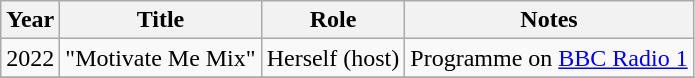<table class="wikitable sortable">
<tr>
<th>Year</th>
<th>Title</th>
<th>Role</th>
<th class="unsortable">Notes</th>
</tr>
<tr>
<td>2022</td>
<td>"Motivate Me Mix"</td>
<td>Herself (host)</td>
<td>Programme on <a href='#'>BBC Radio 1</a></td>
</tr>
<tr>
</tr>
</table>
